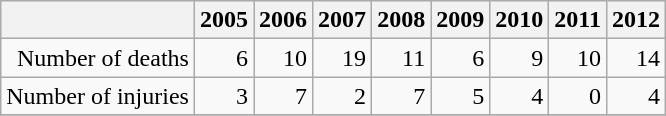<table class="wikitable" style="text-align: right">
<tr style="background:#ececec;">
<th></th>
<th>2005</th>
<th>2006</th>
<th>2007</th>
<th>2008</th>
<th>2009</th>
<th>2010</th>
<th>2011</th>
<th>2012</th>
</tr>
<tr>
<td>Number of deaths</td>
<td>6</td>
<td>10</td>
<td>19</td>
<td>11</td>
<td>6</td>
<td>9</td>
<td>10</td>
<td>14</td>
</tr>
<tr>
<td>Number of injuries</td>
<td>3</td>
<td>7</td>
<td>2</td>
<td>7</td>
<td>5</td>
<td>4</td>
<td>0</td>
<td>4</td>
</tr>
<tr>
</tr>
</table>
